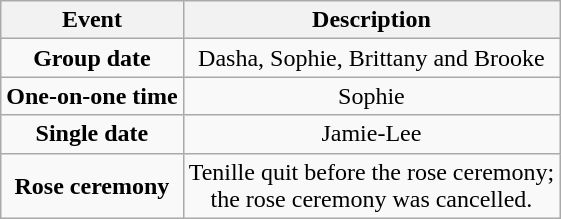<table class="wikitable sortable" style="text-align:center;">
<tr>
<th>Event</th>
<th>Description</th>
</tr>
<tr>
<td><strong>Group date</strong></td>
<td>Dasha, Sophie, Brittany and Brooke</td>
</tr>
<tr>
<td><strong>One-on-one time</strong></td>
<td>Sophie</td>
</tr>
<tr>
<td><strong>Single date</strong></td>
<td>Jamie-Lee</td>
</tr>
<tr>
<td><strong>Rose ceremony</strong></td>
<td>Tenille quit before the rose ceremony;<br>the rose ceremony was cancelled.</td>
</tr>
</table>
